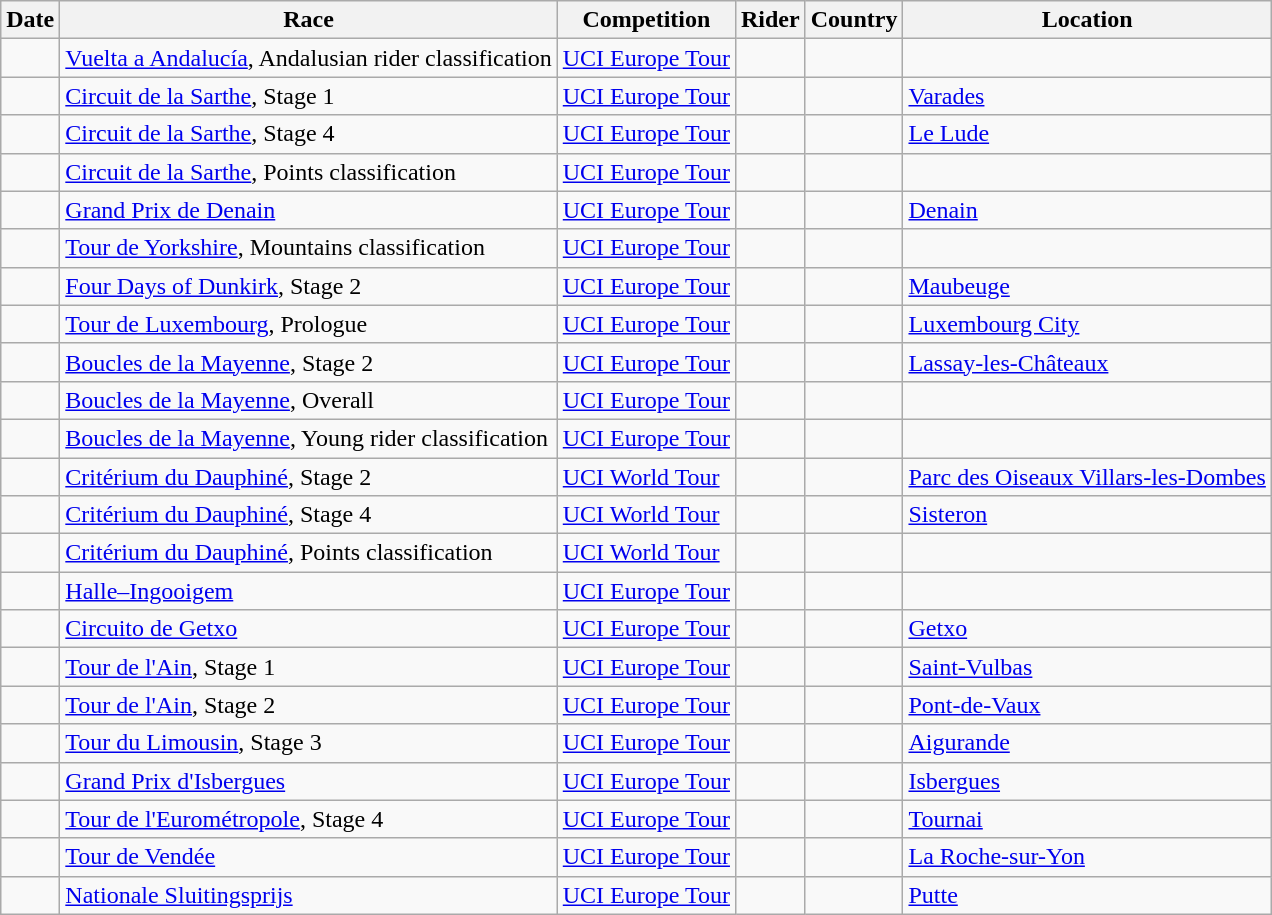<table class="wikitable sortable">
<tr>
<th>Date</th>
<th>Race</th>
<th>Competition</th>
<th>Rider</th>
<th>Country</th>
<th>Location</th>
</tr>
<tr>
<td></td>
<td><a href='#'>Vuelta a Andalucía</a>, Andalusian rider classification</td>
<td><a href='#'>UCI Europe Tour</a></td>
<td></td>
<td></td>
<td></td>
</tr>
<tr>
<td></td>
<td><a href='#'>Circuit de la Sarthe</a>, Stage 1</td>
<td><a href='#'>UCI Europe Tour</a></td>
<td></td>
<td></td>
<td><a href='#'>Varades</a></td>
</tr>
<tr>
<td></td>
<td><a href='#'>Circuit de la Sarthe</a>, Stage 4</td>
<td><a href='#'>UCI Europe Tour</a></td>
<td></td>
<td></td>
<td><a href='#'>Le Lude</a></td>
</tr>
<tr>
<td></td>
<td><a href='#'>Circuit de la Sarthe</a>, Points classification</td>
<td><a href='#'>UCI Europe Tour</a></td>
<td></td>
<td></td>
<td></td>
</tr>
<tr>
<td></td>
<td><a href='#'>Grand Prix de Denain</a></td>
<td><a href='#'>UCI Europe Tour</a></td>
<td></td>
<td></td>
<td><a href='#'>Denain</a></td>
</tr>
<tr>
<td></td>
<td><a href='#'>Tour de Yorkshire</a>, Mountains classification</td>
<td><a href='#'>UCI Europe Tour</a></td>
<td></td>
<td></td>
<td></td>
</tr>
<tr>
<td></td>
<td><a href='#'>Four Days of Dunkirk</a>, Stage 2</td>
<td><a href='#'>UCI Europe Tour</a></td>
<td></td>
<td></td>
<td><a href='#'>Maubeuge</a></td>
</tr>
<tr>
<td></td>
<td><a href='#'>Tour de Luxembourg</a>, Prologue</td>
<td><a href='#'>UCI Europe Tour</a></td>
<td></td>
<td></td>
<td><a href='#'>Luxembourg City</a></td>
</tr>
<tr>
<td></td>
<td><a href='#'>Boucles de la Mayenne</a>, Stage 2</td>
<td><a href='#'>UCI Europe Tour</a></td>
<td></td>
<td></td>
<td><a href='#'>Lassay-les-Châteaux</a></td>
</tr>
<tr>
<td></td>
<td><a href='#'>Boucles de la Mayenne</a>, Overall</td>
<td><a href='#'>UCI Europe Tour</a></td>
<td></td>
<td></td>
<td></td>
</tr>
<tr>
<td></td>
<td><a href='#'>Boucles de la Mayenne</a>, Young rider classification</td>
<td><a href='#'>UCI Europe Tour</a></td>
<td></td>
<td></td>
<td></td>
</tr>
<tr>
<td></td>
<td><a href='#'>Critérium du Dauphiné</a>, Stage 2</td>
<td><a href='#'>UCI World Tour</a></td>
<td></td>
<td></td>
<td><a href='#'>Parc des Oiseaux Villars-les-Dombes</a></td>
</tr>
<tr>
<td></td>
<td><a href='#'>Critérium du Dauphiné</a>, Stage 4</td>
<td><a href='#'>UCI World Tour</a></td>
<td></td>
<td></td>
<td><a href='#'>Sisteron</a></td>
</tr>
<tr>
<td></td>
<td><a href='#'>Critérium du Dauphiné</a>, Points classification</td>
<td><a href='#'>UCI World Tour</a></td>
<td></td>
<td></td>
<td></td>
</tr>
<tr>
<td></td>
<td><a href='#'>Halle–Ingooigem</a></td>
<td><a href='#'>UCI Europe Tour</a></td>
<td></td>
<td></td>
<td></td>
</tr>
<tr>
<td></td>
<td><a href='#'>Circuito de Getxo</a></td>
<td><a href='#'>UCI Europe Tour</a></td>
<td></td>
<td></td>
<td><a href='#'>Getxo</a></td>
</tr>
<tr>
<td></td>
<td><a href='#'>Tour de l'Ain</a>, Stage 1</td>
<td><a href='#'>UCI Europe Tour</a></td>
<td></td>
<td></td>
<td><a href='#'>Saint-Vulbas</a></td>
</tr>
<tr>
<td></td>
<td><a href='#'>Tour de l'Ain</a>, Stage 2</td>
<td><a href='#'>UCI Europe Tour</a></td>
<td></td>
<td></td>
<td><a href='#'>Pont-de-Vaux</a></td>
</tr>
<tr>
<td></td>
<td><a href='#'>Tour du Limousin</a>, Stage 3</td>
<td><a href='#'>UCI Europe Tour</a></td>
<td></td>
<td></td>
<td><a href='#'>Aigurande</a></td>
</tr>
<tr>
<td></td>
<td><a href='#'>Grand Prix d'Isbergues</a></td>
<td><a href='#'>UCI Europe Tour</a></td>
<td></td>
<td></td>
<td><a href='#'>Isbergues</a></td>
</tr>
<tr>
<td></td>
<td><a href='#'>Tour de l'Eurométropole</a>, Stage 4</td>
<td><a href='#'>UCI Europe Tour</a></td>
<td></td>
<td></td>
<td><a href='#'>Tournai</a></td>
</tr>
<tr>
<td></td>
<td><a href='#'>Tour de Vendée</a></td>
<td><a href='#'>UCI Europe Tour</a></td>
<td></td>
<td></td>
<td><a href='#'>La Roche-sur-Yon</a></td>
</tr>
<tr>
<td></td>
<td><a href='#'>Nationale Sluitingsprijs</a></td>
<td><a href='#'>UCI Europe Tour</a></td>
<td></td>
<td></td>
<td><a href='#'>Putte</a></td>
</tr>
</table>
